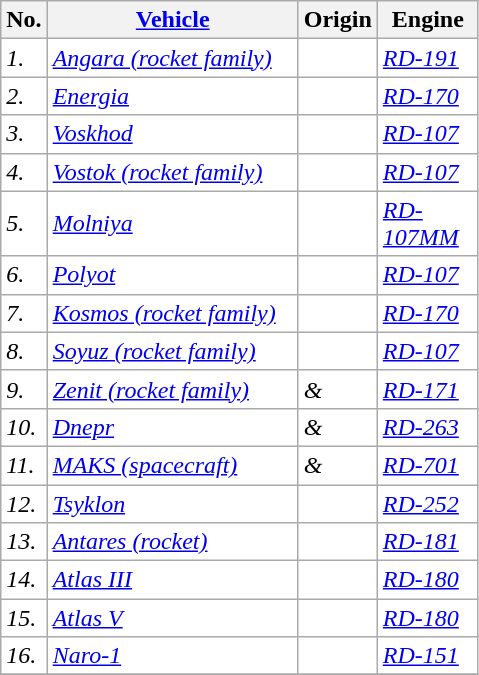<table class="wikitable sortable">
<tr>
<th>No.</th>
<th width=160><a href='#'>Vehicle</a></th>
<th>Origin</th>
<th width=60>Engine</th>
</tr>
<tr style="background:white;font-style:italic">
<td>1.</td>
<td><a href='#'>Angara (rocket family)</a></td>
<td></td>
<td><a href='#'>RD-191</a></td>
</tr>
<tr style="background:white;font-style:italic">
<td>2.</td>
<td><a href='#'>Energia</a></td>
<td></td>
<td><a href='#'>RD-170</a></td>
</tr>
<tr style="background:white;font-style:italic">
<td>3.</td>
<td><a href='#'>Voskhod</a></td>
<td></td>
<td><a href='#'>RD-107</a></td>
</tr>
<tr style="background:white;font-style:italic">
<td>4.</td>
<td><a href='#'>Vostok (rocket family)</a></td>
<td></td>
<td><a href='#'>RD-107</a></td>
</tr>
<tr style="background:white;font-style:italic">
<td>5.</td>
<td><a href='#'>Molniya</a></td>
<td></td>
<td><a href='#'> RD-107ММ</a></td>
</tr>
<tr style="background:white;font-style:italic">
<td>6.</td>
<td><a href='#'>Polyot</a></td>
<td></td>
<td><a href='#'>RD-107</a></td>
</tr>
<tr style="background:white;font-style:italic">
<td>7.</td>
<td><a href='#'>Kosmos (rocket family)</a></td>
<td></td>
<td><a href='#'>RD-170</a></td>
</tr>
<tr style="background:white;font-style:italic">
<td>8.</td>
<td><a href='#'>Soyuz (rocket family)</a></td>
<td></td>
<td><a href='#'>RD-107</a></td>
</tr>
<tr style="background:white;font-style:italic">
<td>9.</td>
<td><a href='#'>Zenit (rocket family)</a></td>
<td> & </td>
<td><a href='#'>RD-171</a></td>
</tr>
<tr style="background:white;font-style:italic">
<td>10.</td>
<td><a href='#'>Dnepr</a></td>
<td> & </td>
<td><a href='#'>RD-263</a></td>
</tr>
<tr style="background:white;font-style:italic">
<td>11.</td>
<td><a href='#'>MAKS (spacecraft)</a></td>
<td> & </td>
<td><a href='#'>RD-701</a></td>
</tr>
<tr style="background:white;font-style:italic">
<td>12.</td>
<td><a href='#'>Tsyklon</a></td>
<td></td>
<td><a href='#'>RD-252</a></td>
</tr>
<tr style="background:white;font-style:italic">
<td>13.</td>
<td><a href='#'>Antares (rocket)</a></td>
<td></td>
<td><a href='#'>RD-181</a></td>
</tr>
<tr style="background:white;font-style:italic">
<td>14.</td>
<td><a href='#'>Atlas III</a></td>
<td></td>
<td><a href='#'>RD-180</a></td>
</tr>
<tr style="background:white;font-style:italic">
<td>15.</td>
<td><a href='#'>Atlas V</a></td>
<td></td>
<td><a href='#'>RD-180</a></td>
</tr>
<tr style="background:white;font-style:italic">
<td>16.</td>
<td><a href='#'>Naro-1</a></td>
<td></td>
<td><a href='#'>RD-151</a></td>
</tr>
<tr style="background:white;font-style:italic">
</tr>
</table>
